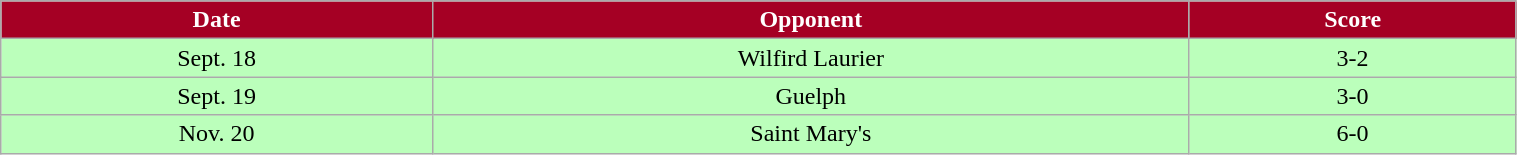<table class="wikitable" width="80%">
<tr align="center"  style=" background:#A50024;color:#FFFFFF;">
<td><strong>Date</strong></td>
<td><strong>Opponent</strong></td>
<td><strong>Score</strong></td>
</tr>
<tr align="center" bgcolor="bbffbb">
<td>Sept. 18</td>
<td>Wilfird Laurier</td>
<td>3-2</td>
</tr>
<tr align="center" bgcolor="bbffbb">
<td>Sept. 19</td>
<td>Guelph</td>
<td>3-0</td>
</tr>
<tr align="center" bgcolor="bbffbb">
<td>Nov. 20</td>
<td>Saint Mary's</td>
<td>6-0</td>
</tr>
</table>
